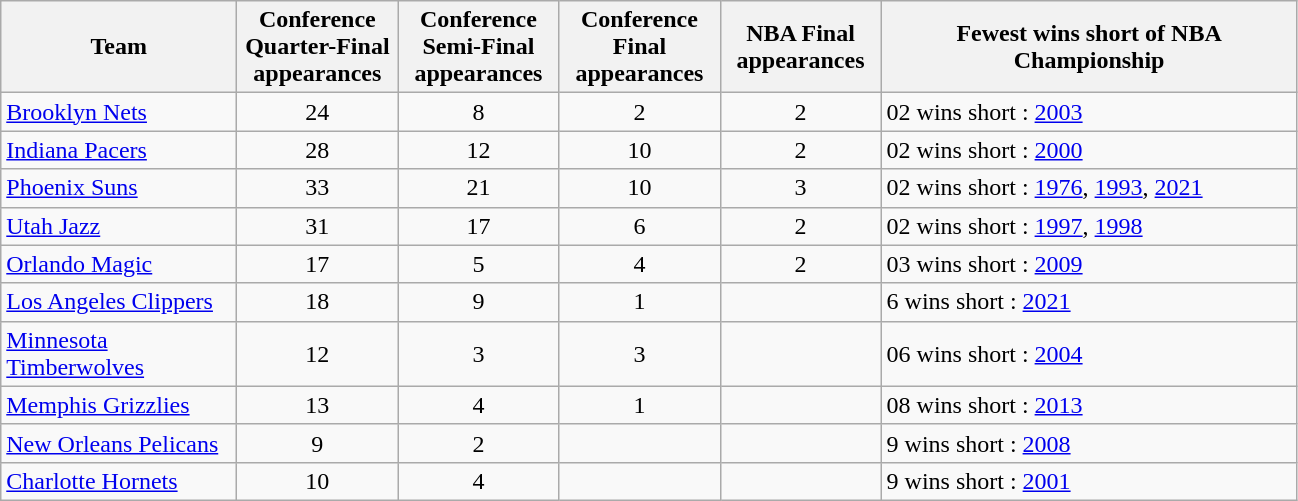<table class="wikitable sortable" style="text-align:center">
<tr>
<th width="150pt">Team</th>
<th style="text-align:center" width="100pt">Conference Quarter-Final appearances</th>
<th style="text-align:center" width="100pt">Conference Semi-Final appearances</th>
<th style="text-align:center" width="100pt">Conference Final appearances</th>
<th style="text-align:center" width="100pt">NBA Final appearances</th>
<th style="text-align:center" width="270pt">Fewest wins short of NBA Championship</th>
</tr>
<tr>
<td align="left"><a href='#'>Brooklyn Nets</a></td>
<td>24</td>
<td>8</td>
<td>2</td>
<td>2</td>
<td align="left"><span>0</span>2 wins short : <a href='#'>2003</a></td>
</tr>
<tr>
<td align="left"><a href='#'>Indiana Pacers</a></td>
<td>28</td>
<td>12</td>
<td>10</td>
<td>2</td>
<td align="left"><span>0</span>2 wins short : <a href='#'>2000</a></td>
</tr>
<tr>
<td align="left"><a href='#'>Phoenix Suns</a></td>
<td>33</td>
<td>21</td>
<td>10</td>
<td>3</td>
<td align="left"><span>0</span>2 wins short : <a href='#'>1976</a>, <a href='#'>1993</a>, <a href='#'>2021</a></td>
</tr>
<tr>
<td align="left"><a href='#'>Utah Jazz</a></td>
<td>31</td>
<td>17</td>
<td>6</td>
<td>2</td>
<td align="left"><span>0</span>2 wins short : <a href='#'>1997</a>, <a href='#'>1998</a></td>
</tr>
<tr>
<td align="left"><a href='#'>Orlando Magic</a></td>
<td>17</td>
<td>5</td>
<td>4</td>
<td>2</td>
<td align="left"><span>0</span>3 wins short : <a href='#'>2009</a></td>
</tr>
<tr>
<td align="left"><a href='#'>Los Angeles Clippers</a></td>
<td>18</td>
<td>9</td>
<td>1</td>
<td></td>
<td align="left">6 wins short : <a href='#'>2021</a></td>
</tr>
<tr>
<td align="left"><a href='#'>Minnesota Timberwolves</a></td>
<td>12</td>
<td>3</td>
<td>3</td>
<td></td>
<td align="left"><span>0</span>6 wins short : <a href='#'>2004</a></td>
</tr>
<tr>
<td align="left"><a href='#'>Memphis Grizzlies</a></td>
<td>13</td>
<td>4</td>
<td>1</td>
<td></td>
<td align="left"><span>0</span>8 wins short : <a href='#'>2013</a></td>
</tr>
<tr>
<td align="left"><a href='#'>New Orleans Pelicans</a></td>
<td>9</td>
<td>2</td>
<td></td>
<td></td>
<td align="left">9 wins short : <a href='#'>2008</a></td>
</tr>
<tr>
<td align="left"><a href='#'>Charlotte Hornets</a></td>
<td>10</td>
<td>4</td>
<td></td>
<td></td>
<td align="left">9 wins short : <a href='#'>2001</a></td>
</tr>
</table>
